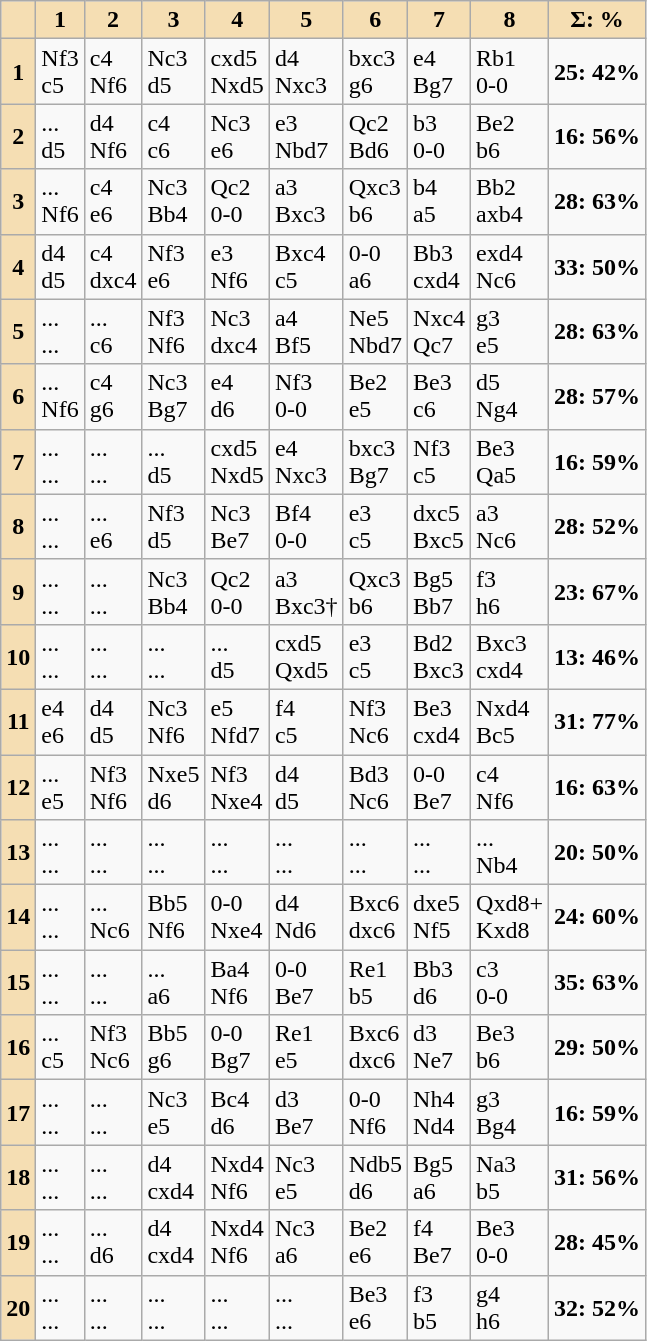<table class="wikitable">
<tr>
<th style="background-color: #f5deb3;"> </th>
<th style="background-color: #f5deb3;">1</th>
<th style="background-color: #f5deb3;">2</th>
<th style="background-color: #f5deb3;">3</th>
<th style="background-color: #f5deb3;">4</th>
<th style="background-color: #f5deb3;">5</th>
<th style="background-color: #f5deb3;">6</th>
<th style="background-color: #f5deb3;">7</th>
<th style="background-color: #f5deb3;">8</th>
<th style="background-color: #f5deb3; font-family: Times New Roman, serif;">Σ: %</th>
</tr>
<tr>
<th style="background-color: #f5deb3;">1</th>
<td>Nf3<br>c5</td>
<td>c4<br>Nf6</td>
<td>Nc3<br>d5</td>
<td>cxd5<br>Nxd5</td>
<td>d4<br>Nxc3</td>
<td>bxc3<br>g6</td>
<td>e4<br>Bg7</td>
<td>Rb1<br>0-0</td>
<td><strong>25: 42%</strong></td>
</tr>
<tr>
<th style="background-color: #f5deb3;">2</th>
<td>...<br>d5</td>
<td>d4<br>Nf6</td>
<td>c4<br>c6</td>
<td>Nc3<br>e6</td>
<td>e3<br>Nbd7</td>
<td>Qc2<br>Bd6</td>
<td>b3<br>0-0</td>
<td>Be2<br>b6</td>
<td><strong>16: 56%</strong></td>
</tr>
<tr>
<th style="background-color: #f5deb3;">3</th>
<td>...<br>Nf6</td>
<td>c4<br>e6</td>
<td>Nc3<br>Bb4</td>
<td>Qc2<br>0-0</td>
<td>a3<br>Bxc3</td>
<td>Qxc3<br>b6</td>
<td>b4<br>a5</td>
<td>Bb2<br>axb4</td>
<td><strong>28: 63%</strong></td>
</tr>
<tr>
<th style="background-color: #f5deb3;">4</th>
<td>d4<br>d5</td>
<td>c4<br>dxc4</td>
<td>Nf3<br>e6</td>
<td>e3<br>Nf6</td>
<td>Bxc4<br>c5</td>
<td>0-0<br>a6</td>
<td>Bb3<br>cxd4</td>
<td>exd4<br>Nc6</td>
<td><strong>33: 50%</strong></td>
</tr>
<tr>
<th style="background-color: #f5deb3;">5</th>
<td>...<br>...</td>
<td>...<br>c6</td>
<td>Nf3<br>Nf6</td>
<td>Nc3<br>dxc4</td>
<td>a4<br>Bf5</td>
<td>Ne5<br>Nbd7</td>
<td>Nxc4<br>Qc7</td>
<td>g3<br>e5</td>
<td><strong>28: 63%</strong></td>
</tr>
<tr>
<th style="background-color: #f5deb3;">6</th>
<td>...<br>Nf6</td>
<td>c4<br>g6</td>
<td>Nc3<br>Bg7</td>
<td>e4<br>d6</td>
<td>Nf3<br>0-0</td>
<td>Be2<br>e5</td>
<td>Be3<br>c6</td>
<td>d5<br>Ng4</td>
<td><strong>28: 57%</strong></td>
</tr>
<tr>
<th style="background-color: #f5deb3;">7</th>
<td>...<br>...</td>
<td>...<br>...</td>
<td>...<br>d5</td>
<td>cxd5<br>Nxd5</td>
<td>e4<br>Nxc3</td>
<td>bxc3<br>Bg7</td>
<td>Nf3<br>c5</td>
<td>Be3<br>Qa5</td>
<td><strong>16: 59%</strong></td>
</tr>
<tr>
<th style="background-color: #f5deb3;">8</th>
<td>...<br>...</td>
<td>...<br>e6</td>
<td>Nf3<br>d5</td>
<td>Nc3<br>Be7</td>
<td>Bf4<br>0-0</td>
<td>e3<br>c5</td>
<td>dxc5<br>Bxc5</td>
<td>a3<br>Nc6</td>
<td><strong>28: 52%</strong></td>
</tr>
<tr>
<th style="background-color: #f5deb3;">9</th>
<td>...<br>...</td>
<td>...<br>...</td>
<td>Nc3<br>Bb4</td>
<td>Qc2<br>0-0</td>
<td>a3<br>Bxc3†</td>
<td>Qxc3<br>b6</td>
<td>Bg5<br>Bb7</td>
<td>f3<br>h6</td>
<td><strong>23: 67%</strong></td>
</tr>
<tr>
<th style="background-color: #f5deb3;">10</th>
<td>...<br>...</td>
<td>...<br>...</td>
<td>...<br>...</td>
<td>...<br>d5</td>
<td>cxd5<br>Qxd5</td>
<td>e3<br>c5</td>
<td>Bd2<br>Bxc3</td>
<td>Bxc3<br>cxd4</td>
<td><strong>13: 46%</strong></td>
</tr>
<tr>
<th style="background-color: #f5deb3;">11</th>
<td>e4<br>e6</td>
<td>d4<br>d5</td>
<td>Nc3<br>Nf6</td>
<td>e5<br>Nfd7</td>
<td>f4<br>c5</td>
<td>Nf3<br>Nc6</td>
<td>Be3<br>cxd4</td>
<td>Nxd4<br>Bc5</td>
<td><strong>31: 77%</strong></td>
</tr>
<tr>
<th style="background-color: #f5deb3;">12</th>
<td>...<br>e5</td>
<td>Nf3<br>Nf6</td>
<td>Nxe5<br>d6</td>
<td>Nf3<br>Nxe4</td>
<td>d4<br>d5</td>
<td>Bd3<br>Nc6</td>
<td>0-0<br>Be7</td>
<td>c4<br>Nf6</td>
<td><strong>16: 63%</strong></td>
</tr>
<tr>
<th style="background-color: #f5deb3;">13</th>
<td>...<br>...</td>
<td>...<br>...</td>
<td>...<br>...</td>
<td>...<br>...</td>
<td>...<br>...</td>
<td>...<br>...</td>
<td>...<br>...</td>
<td>...<br>Nb4</td>
<td><strong>20: 50%</strong></td>
</tr>
<tr>
<th style="background-color: #f5deb3;">14</th>
<td>...<br>...</td>
<td>...<br>Nc6</td>
<td>Bb5<br>Nf6</td>
<td>0-0<br>Nxe4</td>
<td>d4<br>Nd6</td>
<td>Bxc6<br>dxc6</td>
<td>dxe5<br>Nf5</td>
<td>Qxd8+<br>Kxd8</td>
<td><strong>24: 60%</strong></td>
</tr>
<tr>
<th style="background-color: #f5deb3;">15</th>
<td>...<br>...</td>
<td>...<br>...</td>
<td>...<br>a6</td>
<td>Ba4<br>Nf6</td>
<td>0-0<br>Be7</td>
<td>Re1<br>b5</td>
<td>Bb3<br>d6</td>
<td>c3<br>0-0</td>
<td><strong>35: 63%</strong></td>
</tr>
<tr>
<th style="background-color: #f5deb3;">16</th>
<td>...<br>c5</td>
<td>Nf3<br>Nc6</td>
<td>Bb5<br>g6</td>
<td>0-0<br>Bg7</td>
<td>Re1<br>e5</td>
<td>Bxc6<br>dxc6</td>
<td>d3<br>Ne7</td>
<td>Be3<br>b6</td>
<td><strong>29: 50%</strong></td>
</tr>
<tr>
<th style="background-color: #f5deb3;">17</th>
<td>...<br>...</td>
<td>...<br>...</td>
<td>Nc3<br>e5</td>
<td>Bc4<br>d6</td>
<td>d3<br>Be7</td>
<td>0-0<br>Nf6</td>
<td>Nh4<br>Nd4</td>
<td>g3<br>Bg4</td>
<td><strong>16: 59%</strong></td>
</tr>
<tr>
<th style="background-color: #f5deb3;">18</th>
<td>...<br>...</td>
<td>...<br>...</td>
<td>d4<br>cxd4</td>
<td>Nxd4<br>Nf6</td>
<td>Nc3<br>e5</td>
<td>Ndb5<br>d6</td>
<td>Bg5<br>a6</td>
<td>Na3<br>b5</td>
<td><strong>31: 56%</strong></td>
</tr>
<tr>
<th style="background-color: #f5deb3;">19</th>
<td>...<br>...</td>
<td>...<br>d6</td>
<td>d4<br>cxd4</td>
<td>Nxd4<br>Nf6</td>
<td>Nc3<br>a6</td>
<td>Be2<br>e6</td>
<td>f4<br>Be7</td>
<td>Be3<br>0-0</td>
<td><strong>28: 45%</strong></td>
</tr>
<tr>
<th style="background-color: #f5deb3;">20</th>
<td>...<br>...</td>
<td>...<br>...</td>
<td>...<br>...</td>
<td>...<br>...</td>
<td>...<br>...</td>
<td>Be3<br>e6</td>
<td>f3<br>b5</td>
<td>g4<br>h6</td>
<td><strong>32: 52%</strong></td>
</tr>
</table>
